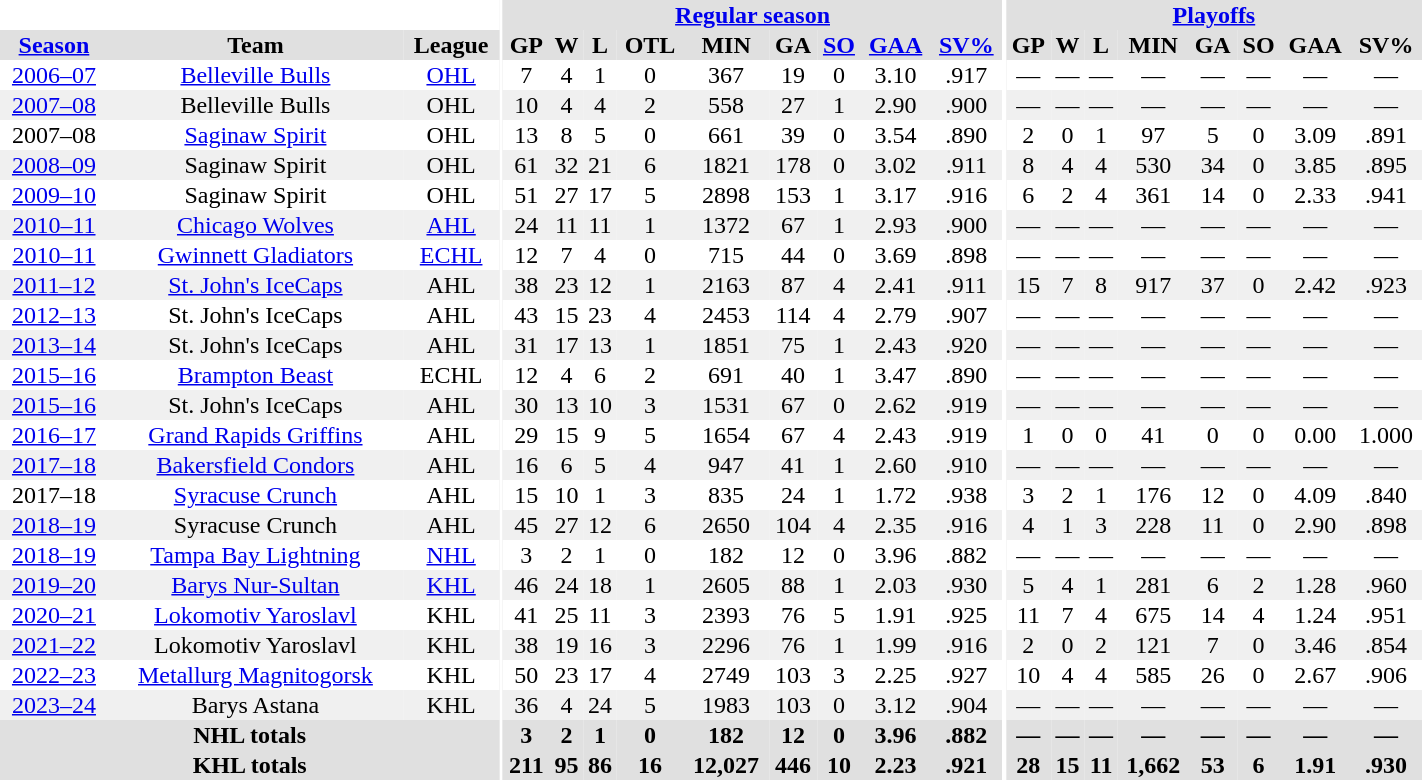<table border="0" cellpadding="1" cellspacing="0" style="width:75%; text-align:center;">
<tr bgcolor="#e0e0e0">
<th colspan="3" bgcolor="#ffffff"></th>
<th rowspan="99" bgcolor="#ffffff"></th>
<th colspan="9" bgcolor="#e0e0e0"><a href='#'>Regular season</a></th>
<th rowspan="99" bgcolor="#ffffff"></th>
<th colspan="8" bgcolor="#e0e0e0"><a href='#'>Playoffs</a></th>
</tr>
<tr bgcolor="#e0e0e0">
<th><a href='#'>Season</a></th>
<th>Team</th>
<th>League</th>
<th>GP</th>
<th>W</th>
<th>L</th>
<th>OTL</th>
<th>MIN</th>
<th>GA</th>
<th><a href='#'>SO</a></th>
<th><a href='#'>GAA</a></th>
<th><a href='#'>SV%</a></th>
<th>GP</th>
<th>W</th>
<th>L</th>
<th>MIN</th>
<th>GA</th>
<th>SO</th>
<th>GAA</th>
<th>SV%</th>
</tr>
<tr>
<td><a href='#'>2006–07</a></td>
<td><a href='#'>Belleville Bulls</a></td>
<td><a href='#'>OHL</a></td>
<td>7</td>
<td>4</td>
<td>1</td>
<td>0</td>
<td>367</td>
<td>19</td>
<td>0</td>
<td>3.10</td>
<td>.917</td>
<td>—</td>
<td>—</td>
<td>—</td>
<td>—</td>
<td>—</td>
<td>—</td>
<td>—</td>
<td>—</td>
</tr>
<tr bgcolor="#f0f0f0">
<td><a href='#'>2007–08</a></td>
<td>Belleville Bulls</td>
<td>OHL</td>
<td>10</td>
<td>4</td>
<td>4</td>
<td>2</td>
<td>558</td>
<td>27</td>
<td>1</td>
<td>2.90</td>
<td>.900</td>
<td>—</td>
<td>—</td>
<td>—</td>
<td>—</td>
<td>—</td>
<td>—</td>
<td>—</td>
<td>—</td>
</tr>
<tr>
<td>2007–08</td>
<td><a href='#'>Saginaw Spirit</a></td>
<td>OHL</td>
<td>13</td>
<td>8</td>
<td>5</td>
<td>0</td>
<td>661</td>
<td>39</td>
<td>0</td>
<td>3.54</td>
<td>.890</td>
<td>2</td>
<td>0</td>
<td>1</td>
<td>97</td>
<td>5</td>
<td>0</td>
<td>3.09</td>
<td>.891</td>
</tr>
<tr bgcolor="#f0f0f0">
<td><a href='#'>2008–09</a></td>
<td>Saginaw Spirit</td>
<td>OHL</td>
<td>61</td>
<td>32</td>
<td>21</td>
<td>6</td>
<td>1821</td>
<td>178</td>
<td>0</td>
<td>3.02</td>
<td>.911</td>
<td>8</td>
<td>4</td>
<td>4</td>
<td>530</td>
<td>34</td>
<td>0</td>
<td>3.85</td>
<td>.895</td>
</tr>
<tr>
<td><a href='#'>2009–10</a></td>
<td>Saginaw Spirit</td>
<td>OHL</td>
<td>51</td>
<td>27</td>
<td>17</td>
<td>5</td>
<td>2898</td>
<td>153</td>
<td>1</td>
<td>3.17</td>
<td>.916</td>
<td>6</td>
<td>2</td>
<td>4</td>
<td>361</td>
<td>14</td>
<td>0</td>
<td>2.33</td>
<td>.941</td>
</tr>
<tr bgcolor="#f0f0f0">
<td><a href='#'>2010–11</a></td>
<td><a href='#'>Chicago Wolves</a></td>
<td><a href='#'>AHL</a></td>
<td>24</td>
<td>11</td>
<td>11</td>
<td>1</td>
<td>1372</td>
<td>67</td>
<td>1</td>
<td>2.93</td>
<td>.900</td>
<td>—</td>
<td>—</td>
<td>—</td>
<td>—</td>
<td>—</td>
<td>—</td>
<td>—</td>
<td>—</td>
</tr>
<tr>
<td><a href='#'>2010–11</a></td>
<td><a href='#'>Gwinnett Gladiators</a></td>
<td><a href='#'>ECHL</a></td>
<td>12</td>
<td>7</td>
<td>4</td>
<td>0</td>
<td>715</td>
<td>44</td>
<td>0</td>
<td>3.69</td>
<td>.898</td>
<td>—</td>
<td>—</td>
<td>—</td>
<td>—</td>
<td>—</td>
<td>—</td>
<td>—</td>
<td>—</td>
</tr>
<tr bgcolor="#f0f0f0">
<td><a href='#'>2011–12</a></td>
<td><a href='#'>St. John's IceCaps</a></td>
<td>AHL</td>
<td>38</td>
<td>23</td>
<td>12</td>
<td>1</td>
<td>2163</td>
<td>87</td>
<td>4</td>
<td>2.41</td>
<td>.911</td>
<td>15</td>
<td>7</td>
<td>8</td>
<td>917</td>
<td>37</td>
<td>0</td>
<td>2.42</td>
<td>.923</td>
</tr>
<tr>
<td><a href='#'>2012–13</a></td>
<td>St. John's IceCaps</td>
<td>AHL</td>
<td>43</td>
<td>15</td>
<td>23</td>
<td>4</td>
<td>2453</td>
<td>114</td>
<td>4</td>
<td>2.79</td>
<td>.907</td>
<td>—</td>
<td>—</td>
<td>—</td>
<td>—</td>
<td>—</td>
<td>—</td>
<td>—</td>
<td>—</td>
</tr>
<tr bgcolor="#f0f0f0">
<td><a href='#'>2013–14</a></td>
<td>St. John's IceCaps</td>
<td>AHL</td>
<td>31</td>
<td>17</td>
<td>13</td>
<td>1</td>
<td>1851</td>
<td>75</td>
<td>1</td>
<td>2.43</td>
<td>.920</td>
<td>—</td>
<td>—</td>
<td>—</td>
<td>—</td>
<td>—</td>
<td>—</td>
<td>—</td>
<td>—</td>
</tr>
<tr>
<td><a href='#'>2015–16</a></td>
<td><a href='#'>Brampton Beast</a></td>
<td>ECHL</td>
<td>12</td>
<td>4</td>
<td>6</td>
<td>2</td>
<td>691</td>
<td>40</td>
<td>1</td>
<td>3.47</td>
<td>.890</td>
<td>—</td>
<td>—</td>
<td>—</td>
<td>—</td>
<td>—</td>
<td>—</td>
<td>—</td>
<td>—</td>
</tr>
<tr bgcolor="#f0f0f0">
<td><a href='#'>2015–16</a></td>
<td>St. John's IceCaps</td>
<td>AHL</td>
<td>30</td>
<td>13</td>
<td>10</td>
<td>3</td>
<td>1531</td>
<td>67</td>
<td>0</td>
<td>2.62</td>
<td>.919</td>
<td>—</td>
<td>—</td>
<td>—</td>
<td>—</td>
<td>—</td>
<td>—</td>
<td>—</td>
<td>—</td>
</tr>
<tr>
<td><a href='#'>2016–17</a></td>
<td><a href='#'>Grand Rapids Griffins</a></td>
<td>AHL</td>
<td>29</td>
<td>15</td>
<td>9</td>
<td>5</td>
<td>1654</td>
<td>67</td>
<td>4</td>
<td>2.43</td>
<td>.919</td>
<td>1</td>
<td>0</td>
<td>0</td>
<td>41</td>
<td>0</td>
<td>0</td>
<td>0.00</td>
<td>1.000</td>
</tr>
<tr bgcolor="#f0f0f0">
<td><a href='#'>2017–18</a></td>
<td><a href='#'>Bakersfield Condors</a></td>
<td>AHL</td>
<td>16</td>
<td>6</td>
<td>5</td>
<td>4</td>
<td>947</td>
<td>41</td>
<td>1</td>
<td>2.60</td>
<td>.910</td>
<td>—</td>
<td>—</td>
<td>—</td>
<td>—</td>
<td>—</td>
<td>—</td>
<td>—</td>
<td>—</td>
</tr>
<tr>
<td>2017–18</td>
<td><a href='#'>Syracuse Crunch</a></td>
<td>AHL</td>
<td>15</td>
<td>10</td>
<td>1</td>
<td>3</td>
<td>835</td>
<td>24</td>
<td>1</td>
<td>1.72</td>
<td>.938</td>
<td>3</td>
<td>2</td>
<td>1</td>
<td>176</td>
<td>12</td>
<td>0</td>
<td>4.09</td>
<td>.840</td>
</tr>
<tr bgcolor="#f0f0f0">
<td><a href='#'>2018–19</a></td>
<td>Syracuse Crunch</td>
<td>AHL</td>
<td>45</td>
<td>27</td>
<td>12</td>
<td>6</td>
<td>2650</td>
<td>104</td>
<td>4</td>
<td>2.35</td>
<td>.916</td>
<td>4</td>
<td>1</td>
<td>3</td>
<td>228</td>
<td>11</td>
<td>0</td>
<td>2.90</td>
<td>.898</td>
</tr>
<tr>
<td><a href='#'>2018–19</a></td>
<td><a href='#'>Tampa Bay Lightning</a></td>
<td><a href='#'>NHL</a></td>
<td>3</td>
<td>2</td>
<td>1</td>
<td>0</td>
<td>182</td>
<td>12</td>
<td>0</td>
<td>3.96</td>
<td>.882</td>
<td>—</td>
<td>—</td>
<td>—</td>
<td>—</td>
<td>—</td>
<td>—</td>
<td>—</td>
<td>—</td>
</tr>
<tr bgcolor="#f0f0f0">
<td><a href='#'>2019–20</a></td>
<td><a href='#'>Barys Nur-Sultan</a></td>
<td><a href='#'>KHL</a></td>
<td>46</td>
<td>24</td>
<td>18</td>
<td>1</td>
<td>2605</td>
<td>88</td>
<td>1</td>
<td>2.03</td>
<td>.930</td>
<td>5</td>
<td>4</td>
<td>1</td>
<td>281</td>
<td>6</td>
<td>2</td>
<td>1.28</td>
<td>.960</td>
</tr>
<tr>
<td><a href='#'>2020–21</a></td>
<td><a href='#'>Lokomotiv Yaroslavl</a></td>
<td>KHL</td>
<td>41</td>
<td>25</td>
<td>11</td>
<td>3</td>
<td>2393</td>
<td>76</td>
<td>5</td>
<td>1.91</td>
<td>.925</td>
<td>11</td>
<td>7</td>
<td>4</td>
<td>675</td>
<td>14</td>
<td>4</td>
<td>1.24</td>
<td>.951</td>
</tr>
<tr bgcolor="#f0f0f0">
<td><a href='#'>2021–22</a></td>
<td>Lokomotiv Yaroslavl</td>
<td>KHL</td>
<td>38</td>
<td>19</td>
<td>16</td>
<td>3</td>
<td>2296</td>
<td>76</td>
<td>1</td>
<td>1.99</td>
<td>.916</td>
<td>2</td>
<td>0</td>
<td>2</td>
<td>121</td>
<td>7</td>
<td>0</td>
<td>3.46</td>
<td>.854</td>
</tr>
<tr>
<td><a href='#'>2022–23</a></td>
<td><a href='#'>Metallurg Magnitogorsk</a></td>
<td>KHL</td>
<td>50</td>
<td>23</td>
<td>17</td>
<td>4</td>
<td>2749</td>
<td>103</td>
<td>3</td>
<td>2.25</td>
<td>.927</td>
<td>10</td>
<td>4</td>
<td>4</td>
<td>585</td>
<td>26</td>
<td>0</td>
<td>2.67</td>
<td>.906</td>
</tr>
<tr bgcolor="#f0f0f0">
<td><a href='#'>2023–24</a></td>
<td>Barys Astana</td>
<td>KHL</td>
<td>36</td>
<td>4</td>
<td>24</td>
<td>5</td>
<td>1983</td>
<td>103</td>
<td>0</td>
<td>3.12</td>
<td>.904</td>
<td>—</td>
<td>—</td>
<td>—</td>
<td>—</td>
<td>—</td>
<td>—</td>
<td>—</td>
<td>—</td>
</tr>
<tr bgcolor="#e0e0e0">
<th colspan=3>NHL totals</th>
<th>3</th>
<th>2</th>
<th>1</th>
<th>0</th>
<th>182</th>
<th>12</th>
<th>0</th>
<th>3.96</th>
<th>.882</th>
<th>—</th>
<th>—</th>
<th>—</th>
<th>—</th>
<th>—</th>
<th>—</th>
<th>—</th>
<th>—</th>
</tr>
<tr bgcolor="#e0e0e0">
<th colspan=3>KHL totals</th>
<th>211</th>
<th>95</th>
<th>86</th>
<th>16</th>
<th>12,027</th>
<th>446</th>
<th>10</th>
<th>2.23</th>
<th>.921</th>
<th>28</th>
<th>15</th>
<th>11</th>
<th>1,662</th>
<th>53</th>
<th>6</th>
<th>1.91</th>
<th>.930</th>
</tr>
</table>
